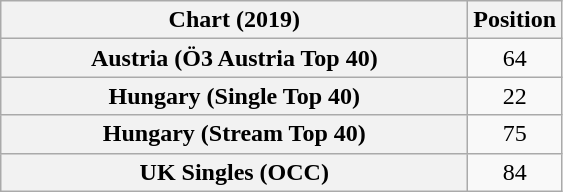<table class="wikitable sortable plainrowheaders" style="text-align:center">
<tr>
<th scope="col" style="width:19em;">Chart (2019)</th>
<th scope="col">Position</th>
</tr>
<tr>
<th scope="row">Austria (Ö3 Austria Top 40)</th>
<td>64</td>
</tr>
<tr>
<th scope="row">Hungary (Single Top 40)</th>
<td>22</td>
</tr>
<tr>
<th scope="row">Hungary (Stream Top 40)</th>
<td>75</td>
</tr>
<tr>
<th scope="row">UK Singles (OCC)</th>
<td>84</td>
</tr>
</table>
